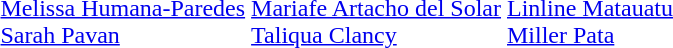<table>
<tr>
<td></td>
<td><br><a href='#'>Melissa Humana-Paredes</a><br><a href='#'>Sarah Pavan</a></td>
<td><br><a href='#'>Mariafe Artacho del Solar</a><br><a href='#'>Taliqua Clancy</a></td>
<td><br><a href='#'>Linline Matauatu</a><br><a href='#'>Miller Pata</a></td>
</tr>
</table>
